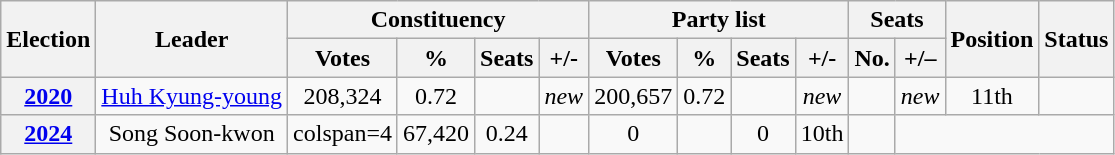<table class="wikitable" style="text-align:center">
<tr>
<th rowspan="2">Election</th>
<th rowspan="2">Leader</th>
<th colspan="4">Constituency</th>
<th colspan="4">Party list</th>
<th colspan="2">Seats</th>
<th rowspan="2">Position</th>
<th rowspan="2">Status</th>
</tr>
<tr>
<th>Votes</th>
<th>%</th>
<th>Seats</th>
<th>+/-</th>
<th>Votes</th>
<th>%</th>
<th>Seats</th>
<th>+/-</th>
<th>No.</th>
<th>+/–</th>
</tr>
<tr>
<th><a href='#'>2020</a></th>
<td><a href='#'>Huh Kyung-young</a></td>
<td>208,324</td>
<td>0.72</td>
<td></td>
<td><em>new</em></td>
<td>200,657</td>
<td>0.72</td>
<td></td>
<td><em>new</em></td>
<td></td>
<td><em>new</em></td>
<td> 11th</td>
<td></td>
</tr>
<tr>
<th><a href='#'>2024</a></th>
<td>Song Soon-kwon</td>
<td>colspan=4 </td>
<td>67,420</td>
<td>0.24</td>
<td></td>
<td> 0</td>
<td></td>
<td> 0</td>
<td> 10th</td>
<td></td>
</tr>
</table>
